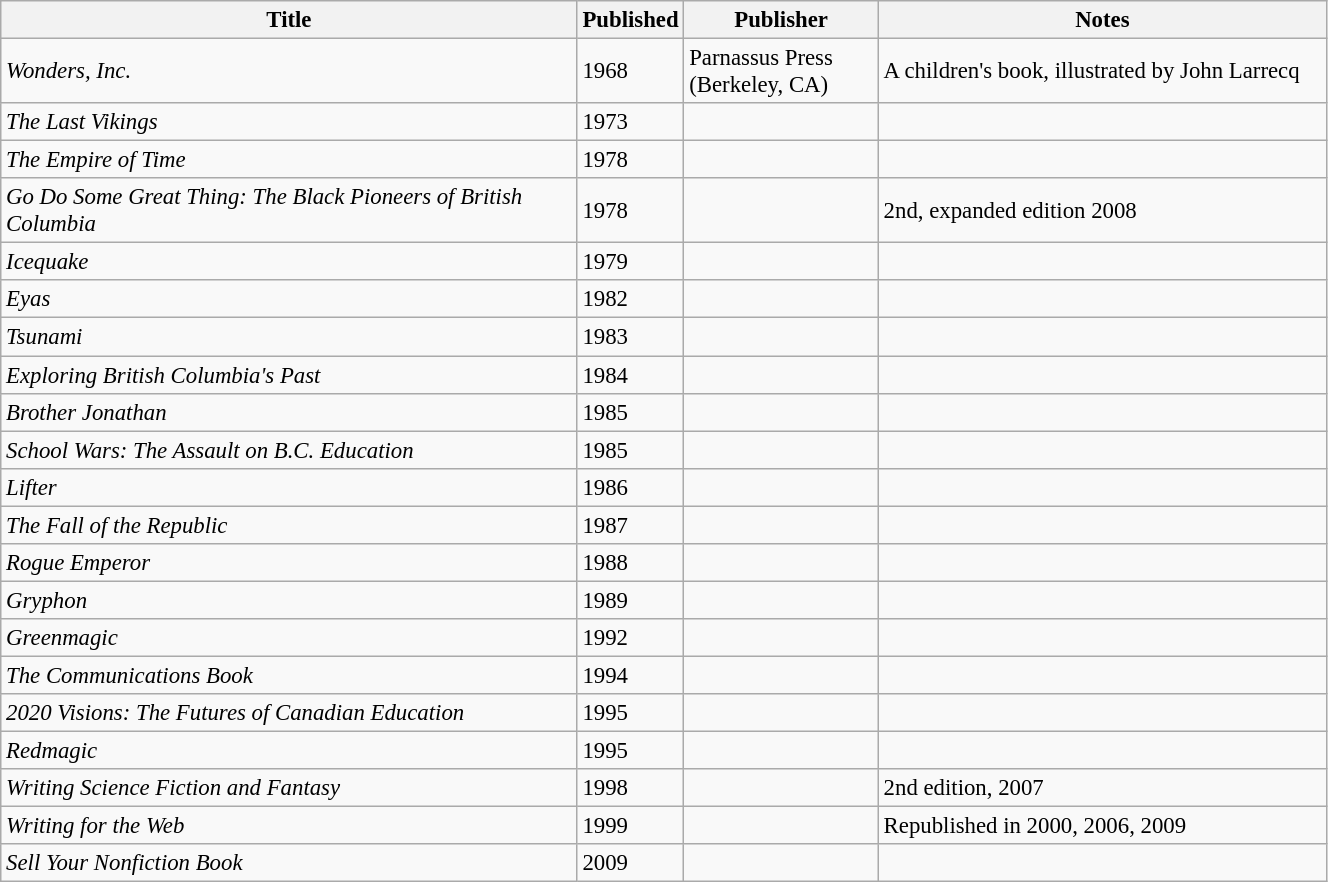<table class="wikitable" style="font-size: 95%; width: 70%">
<tr>
<th width="45%">Title</th>
<th width="5%">Published</th>
<th width="15%">Publisher</th>
<th width="40%">Notes</th>
</tr>
<tr>
<td><em>Wonders, Inc.</em></td>
<td>1968</td>
<td>Parnassus Press (Berkeley, CA)</td>
<td>A children's book, illustrated by John Larrecq </td>
</tr>
<tr>
<td><em>The Last Vikings</em></td>
<td>1973</td>
<td></td>
<td></td>
</tr>
<tr>
<td><em>The Empire of Time</em></td>
<td>1978</td>
<td></td>
<td></td>
</tr>
<tr>
<td><em>Go Do Some Great Thing: The Black Pioneers of British Columbia</em></td>
<td>1978</td>
<td></td>
<td>2nd, expanded edition 2008</td>
</tr>
<tr>
<td><em>Icequake</em></td>
<td>1979</td>
<td></td>
<td></td>
</tr>
<tr>
<td><em>Eyas</em></td>
<td>1982</td>
<td></td>
<td></td>
</tr>
<tr>
<td><em>Tsunami</em></td>
<td>1983</td>
<td></td>
<td></td>
</tr>
<tr>
<td><em>Exploring British Columbia's Past</em></td>
<td>1984</td>
<td></td>
<td></td>
</tr>
<tr>
<td><em>Brother Jonathan</em></td>
<td>1985</td>
<td></td>
<td></td>
</tr>
<tr>
<td><em>School Wars: The Assault on B.C. Education</em></td>
<td>1985</td>
<td></td>
<td></td>
</tr>
<tr>
<td><em>Lifter</em></td>
<td>1986</td>
<td></td>
<td></td>
</tr>
<tr>
<td><em>The Fall of the Republic</em></td>
<td>1987</td>
<td></td>
<td></td>
</tr>
<tr>
<td><em>Rogue Emperor</em></td>
<td>1988</td>
<td></td>
<td></td>
</tr>
<tr>
<td><em>Gryphon</em></td>
<td>1989</td>
<td></td>
<td></td>
</tr>
<tr>
<td><em>Greenmagic</em></td>
<td>1992</td>
<td></td>
<td></td>
</tr>
<tr>
<td><em>The Communications Book</em></td>
<td>1994</td>
<td></td>
<td></td>
</tr>
<tr>
<td><em>2020 Visions: The Futures of Canadian Education</em></td>
<td>1995</td>
<td></td>
<td></td>
</tr>
<tr>
<td><em>Redmagic</em></td>
<td>1995</td>
<td></td>
<td></td>
</tr>
<tr>
<td><em>Writing Science Fiction and Fantasy</em></td>
<td>1998</td>
<td></td>
<td>2nd edition, 2007</td>
</tr>
<tr>
<td><em>Writing for the Web</em></td>
<td>1999</td>
<td></td>
<td>Republished in 2000, 2006, 2009</td>
</tr>
<tr>
<td><em>Sell Your Nonfiction Book</em></td>
<td>2009</td>
<td></td>
<td></td>
</tr>
</table>
